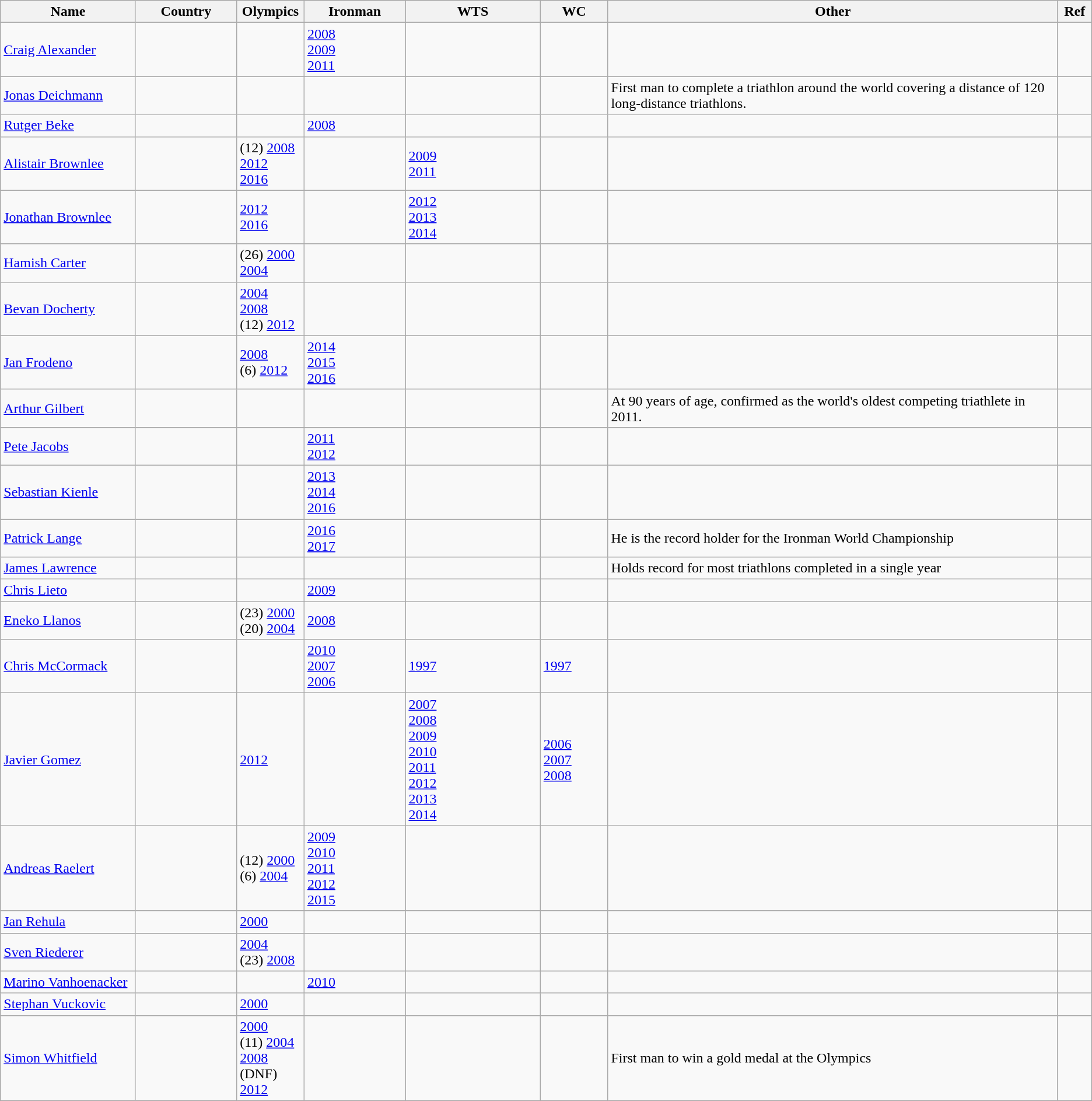<table class="wikitable sortable">
<tr>
<th width=12%>Name</th>
<th width=9%>Country</th>
<th width=6%>Olympics</th>
<th width=9%>Ironman</th>
<th width=12%>WTS</th>
<th width=6%>WC</th>
<th width=40%>Other</th>
<th width=3%>Ref</th>
</tr>
<tr>
<td><a href='#'>Craig Alexander</a></td>
<td></td>
<td></td>
<td> <a href='#'>2008</a><br>   <a href='#'>2009</a><br>   <a href='#'>2011</a></td>
<td></td>
<td></td>
<td></td>
<td></td>
</tr>
<tr>
<td><a href='#'>Jonas Deichmann</a></td>
<td></td>
<td></td>
<td></td>
<td></td>
<td></td>
<td>First man to complete a triathlon around the world covering a distance of 120 long-distance triathlons.</td>
<td></td>
</tr>
<tr>
<td><a href='#'>Rutger Beke</a></td>
<td></td>
<td></td>
<td> <a href='#'>2008</a></td>
<td></td>
<td></td>
<td></td>
<td></td>
</tr>
<tr>
<td><a href='#'>Alistair Brownlee</a></td>
<td></td>
<td>(12) <a href='#'>2008</a><br>    <a href='#'>2012</a><br>    <a href='#'>2016</a></td>
<td></td>
<td> <a href='#'>2009</a><br>  <a href='#'>2011</a></td>
<td></td>
<td></td>
<td></td>
</tr>
<tr>
<td><a href='#'>Jonathan Brownlee</a></td>
<td></td>
<td> <a href='#'>2012</a><br>    <a href='#'>2016</a></td>
<td></td>
<td> <a href='#'>2012</a><br> <a href='#'>2013</a><br> <a href='#'>2014</a></td>
<td></td>
<td></td>
<td></td>
</tr>
<tr>
<td><a href='#'>Hamish Carter</a></td>
<td></td>
<td>(26) <a href='#'>2000</a><br>    <a href='#'>2004</a></td>
<td></td>
<td></td>
<td></td>
<td></td>
<td></td>
</tr>
<tr>
<td><a href='#'>Bevan Docherty</a></td>
<td></td>
<td> <a href='#'>2004</a><br>    <a href='#'>2008</a><br>   (12) <a href='#'>2012</a></td>
<td></td>
<td></td>
<td></td>
<td></td>
<td></td>
</tr>
<tr>
<td><a href='#'>Jan Frodeno</a></td>
<td></td>
<td> <a href='#'>2008</a><br>   (6) <a href='#'>2012</a></td>
<td> <a href='#'>2014</a><br>  <a href='#'>2015</a><br> <a href='#'>2016</a></td>
<td></td>
<td></td>
<td></td>
<td></td>
</tr>
<tr>
<td><a href='#'>Arthur Gilbert</a></td>
<td></td>
<td></td>
<td></td>
<td></td>
<td></td>
<td>At 90 years of age, confirmed as the world's oldest competing triathlete in 2011.</td>
<td></td>
</tr>
<tr>
<td><a href='#'>Pete Jacobs</a></td>
<td></td>
<td></td>
<td> <a href='#'>2011</a><br> <a href='#'>2012</a><br></td>
<td></td>
<td></td>
<td></td>
<td></td>
</tr>
<tr>
<td><a href='#'>Sebastian Kienle</a></td>
<td></td>
<td></td>
<td> <a href='#'>2013</a><br> <a href='#'>2014</a><br> <a href='#'>2016</a></td>
<td></td>
<td></td>
<td></td>
<td></td>
</tr>
<tr>
<td><a href='#'>Patrick Lange</a></td>
<td></td>
<td></td>
<td> <a href='#'>2016</a><br> <a href='#'>2017</a></td>
<td></td>
<td></td>
<td>He is the record holder for the Ironman World Championship</td>
<td></td>
</tr>
<tr>
<td><a href='#'>James Lawrence</a></td>
<td></td>
<td></td>
<td></td>
<td></td>
<td></td>
<td>Holds record for most triathlons completed in a single year</td>
<td></td>
</tr>
<tr>
<td><a href='#'>Chris Lieto</a></td>
<td></td>
<td></td>
<td> <a href='#'>2009</a></td>
<td></td>
<td></td>
<td></td>
<td></td>
</tr>
<tr>
<td><a href='#'>Eneko Llanos</a></td>
<td></td>
<td>(23) <a href='#'>2000</a><br>  (20) <a href='#'>2004</a></td>
<td> <a href='#'>2008</a></td>
<td></td>
<td></td>
<td></td>
<td></td>
</tr>
<tr>
<td><a href='#'>Chris McCormack</a></td>
<td></td>
<td></td>
<td> <a href='#'>2010</a><br>  <a href='#'>2007</a><br>  <a href='#'>2006</a></td>
<td> <a href='#'>1997</a></td>
<td> <a href='#'>1997</a></td>
<td></td>
<td></td>
</tr>
<tr>
<td><a href='#'>Javier Gomez</a></td>
<td></td>
<td> <a href='#'>2012</a></td>
<td></td>
<td> <a href='#'>2007</a><br> <a href='#'>2008</a><br> <a href='#'>2009</a><br> <a href='#'>2010</a><br> <a href='#'>2011</a><br> <a href='#'>2012</a><br> <a href='#'>2013</a><br> <a href='#'>2014</a></td>
<td> <a href='#'>2006</a><br> <a href='#'>2007</a><br> <a href='#'>2008</a><br></td>
<td></td>
<td></td>
</tr>
<tr>
<td><a href='#'>Andreas Raelert</a></td>
<td></td>
<td>(12) <a href='#'>2000</a><br>  (6) <a href='#'>2004</a></td>
<td> <a href='#'>2009</a><br>   <a href='#'>2010</a><br>   <a href='#'>2011</a><br> <a href='#'>2012</a> <br> <a href='#'>2015</a></td>
<td></td>
<td></td>
<td></td>
<td></td>
</tr>
<tr>
<td><a href='#'>Jan Rehula</a></td>
<td></td>
<td> <a href='#'>2000</a></td>
<td></td>
<td></td>
<td></td>
<td></td>
<td></td>
</tr>
<tr>
<td><a href='#'>Sven Riederer</a></td>
<td></td>
<td> <a href='#'>2004</a><br>   (23) <a href='#'>2008</a></td>
<td></td>
<td></td>
<td></td>
<td></td>
<td></td>
</tr>
<tr>
<td><a href='#'>Marino Vanhoenacker</a></td>
<td></td>
<td></td>
<td> <a href='#'>2010</a></td>
<td></td>
<td></td>
<td></td>
<td></td>
</tr>
<tr>
<td><a href='#'>Stephan Vuckovic</a></td>
<td></td>
<td> <a href='#'>2000</a></td>
<td></td>
<td></td>
<td></td>
<td></td>
<td></td>
</tr>
<tr>
<td><a href='#'>Simon Whitfield</a></td>
<td></td>
<td> <a href='#'>2000</a><br>   (11) <a href='#'>2004</a><br>     <a href='#'>2008</a><br>   (DNF) <a href='#'>2012</a></td>
<td></td>
<td></td>
<td></td>
<td>First man to win a gold medal at the Olympics</td>
<td></td>
</tr>
</table>
